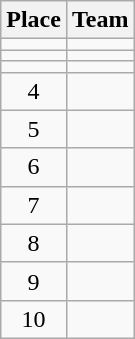<table class="wikitable">
<tr>
<th>Place</th>
<th>Team</th>
</tr>
<tr>
<td align=center></td>
<td></td>
</tr>
<tr>
<td align=center></td>
<td></td>
</tr>
<tr>
<td align=center></td>
<td></td>
</tr>
<tr>
<td align=center>4</td>
<td></td>
</tr>
<tr>
<td align=center>5</td>
<td></td>
</tr>
<tr>
<td align=center>6</td>
<td></td>
</tr>
<tr>
<td align=center>7</td>
<td></td>
</tr>
<tr>
<td align=center>8</td>
<td></td>
</tr>
<tr>
<td align=center>9</td>
<td></td>
</tr>
<tr>
<td align=center>10</td>
<td></td>
</tr>
</table>
